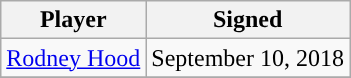<table class="wikitable sortable sortable" style="text-align: center">
<tr>
<th>Player</th>
<th>Signed</th>
</tr>
<tr>
<td><a href='#'>Rodney Hood</a></td>
<td>September 10, 2018</td>
</tr>
<tr>
</tr>
</table>
